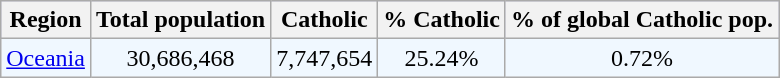<table class="wikitable">
<tr bgcolor=#CCCCFF>
<th>Region</th>
<th>Total population</th>
<th>Catholic</th>
<th>% Catholic</th>
<th>% of global Catholic pop.</th>
</tr>
<tr ALIGN=center bgcolor=#F0F8FF>
<td><a href='#'>Oceania</a></td>
<td>30,686,468</td>
<td>7,747,654</td>
<td>25.24%</td>
<td>0.72%</td>
</tr>
</table>
